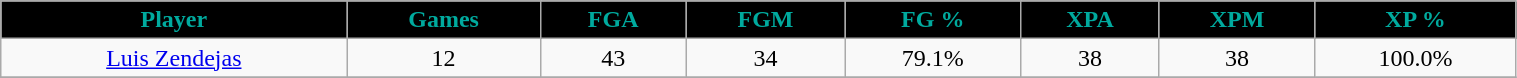<table class="wikitable" width="80%">
<tr align="center"  style="background:black;color:#00AA9E;">
<td><strong>Player</strong></td>
<td><strong>Games</strong></td>
<td><strong>FGA</strong></td>
<td><strong>FGM</strong></td>
<td><strong>FG %</strong></td>
<td><strong>XPA</strong></td>
<td><strong>XPM</strong></td>
<td><strong>XP %</strong></td>
</tr>
<tr align="center" bgcolor="">
<td><a href='#'>Luis Zendejas</a></td>
<td>12</td>
<td>43</td>
<td>34</td>
<td>79.1%</td>
<td>38</td>
<td>38</td>
<td>100.0%</td>
</tr>
<tr align="center" bgcolor="">
</tr>
</table>
